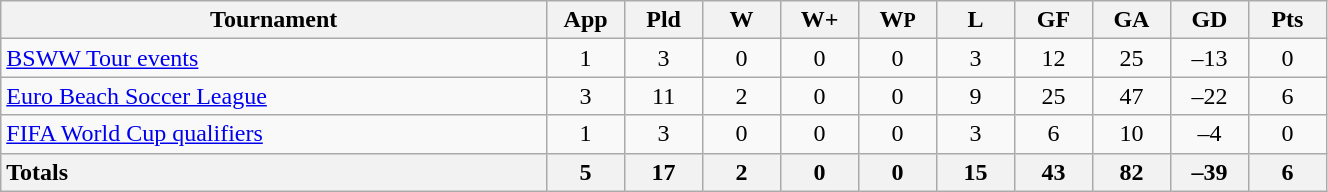<table class="wikitable sortable" width=70% style="text-align:center">
<tr>
<th width=35%>Tournament</th>
<th width=5%>App</th>
<th width=5%>Pld</th>
<th width=5%>W</th>
<th width=5%>W+</th>
<th width=5%>W<small>P</small></th>
<th width=5%>L</th>
<th width=5%>GF</th>
<th width=5%>GA</th>
<th width=5%>GD</th>
<th width=5%>Pts</th>
</tr>
<tr>
<td style="text-align:left;"><a href='#'>BSWW Tour events</a></td>
<td>1</td>
<td>3</td>
<td>0</td>
<td>0</td>
<td>0</td>
<td>3</td>
<td>12</td>
<td>25</td>
<td>–13</td>
<td>0</td>
</tr>
<tr>
<td style="text-align:left;"><a href='#'>Euro Beach Soccer League</a></td>
<td>3</td>
<td>11</td>
<td>2</td>
<td>0</td>
<td>0</td>
<td>9</td>
<td>25</td>
<td>47</td>
<td>–22</td>
<td>6</td>
</tr>
<tr>
<td style="text-align:left;"><a href='#'>FIFA World Cup qualifiers</a></td>
<td>1</td>
<td>3</td>
<td>0</td>
<td>0</td>
<td>0</td>
<td>3</td>
<td>6</td>
<td>10</td>
<td>–4</td>
<td>0</td>
</tr>
<tr>
<th style="text-align:left;"><strong>Totals</strong></th>
<th>5</th>
<th>17</th>
<th>2</th>
<th>0</th>
<th>0</th>
<th>15</th>
<th>43</th>
<th>82</th>
<th>–39</th>
<th>6</th>
</tr>
</table>
